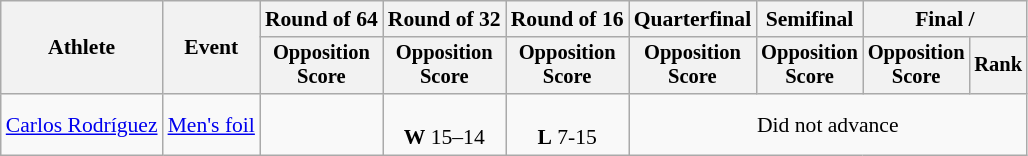<table class="wikitable" style="font-size:90%">
<tr>
<th rowspan="2">Athlete</th>
<th rowspan="2">Event</th>
<th>Round of 64</th>
<th>Round of 32</th>
<th>Round of 16</th>
<th>Quarterfinal</th>
<th>Semifinal</th>
<th colspan=2>Final / </th>
</tr>
<tr style="font-size:95%">
<th>Opposition <br> Score</th>
<th>Opposition <br> Score</th>
<th>Opposition <br> Score</th>
<th>Opposition <br> Score</th>
<th>Opposition <br> Score</th>
<th>Opposition <br> Score</th>
<th>Rank</th>
</tr>
<tr align=center>
<td align=left><a href='#'>Carlos Rodríguez</a></td>
<td align=left rowspan=3><a href='#'>Men's foil</a></td>
<td></td>
<td><br><strong>W</strong> 15–14</td>
<td><br><strong>L</strong> 7-15</td>
<td colspan=4>Did not advance</td>
</tr>
</table>
